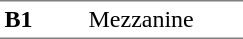<table border=0 cellspacing=0 cellpadding=3>
<tr>
<td style="border-bottom:solid 1px gray;border-top:solid 1px gray;" width=50 valign=top><strong>B1</strong></td>
<td style="border-top:solid 1px gray;border-bottom:solid 1px gray;" width=100 valign=top>Mezzanine</td>
</tr>
</table>
